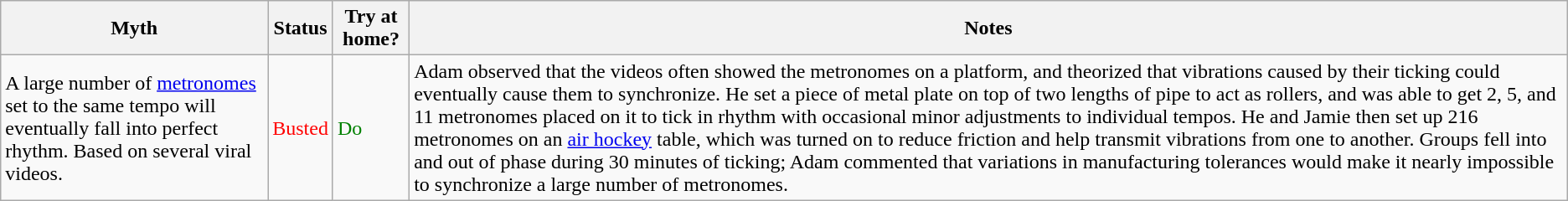<table class="wikitable plainrowheaders">
<tr>
<th scope"col">Myth</th>
<th scope"col">Status</th>
<th scope"col">Try at home?</th>
<th scope"col">Notes</th>
</tr>
<tr>
<td scope"row">A large number of <a href='#'>metronomes</a> set to the same tempo will eventually fall into perfect rhythm. Based on several viral videos.</td>
<td style="color:red">Busted</td>
<td style="color:green">Do</td>
<td>Adam observed that the videos often showed the metronomes on a platform, and theorized that vibrations caused by their ticking could eventually cause them to synchronize. He set a piece of metal plate on top of two lengths of pipe to act as rollers, and was able to get 2, 5, and 11 metronomes placed on it to tick in rhythm with occasional minor adjustments to individual tempos. He and Jamie then set up 216 metronomes on an <a href='#'>air hockey</a> table, which was turned on to reduce friction and help transmit vibrations from one to another. Groups fell into and out of phase during 30 minutes of ticking; Adam commented that variations in manufacturing tolerances would make it nearly impossible to synchronize a large number of metronomes.</td>
</tr>
</table>
